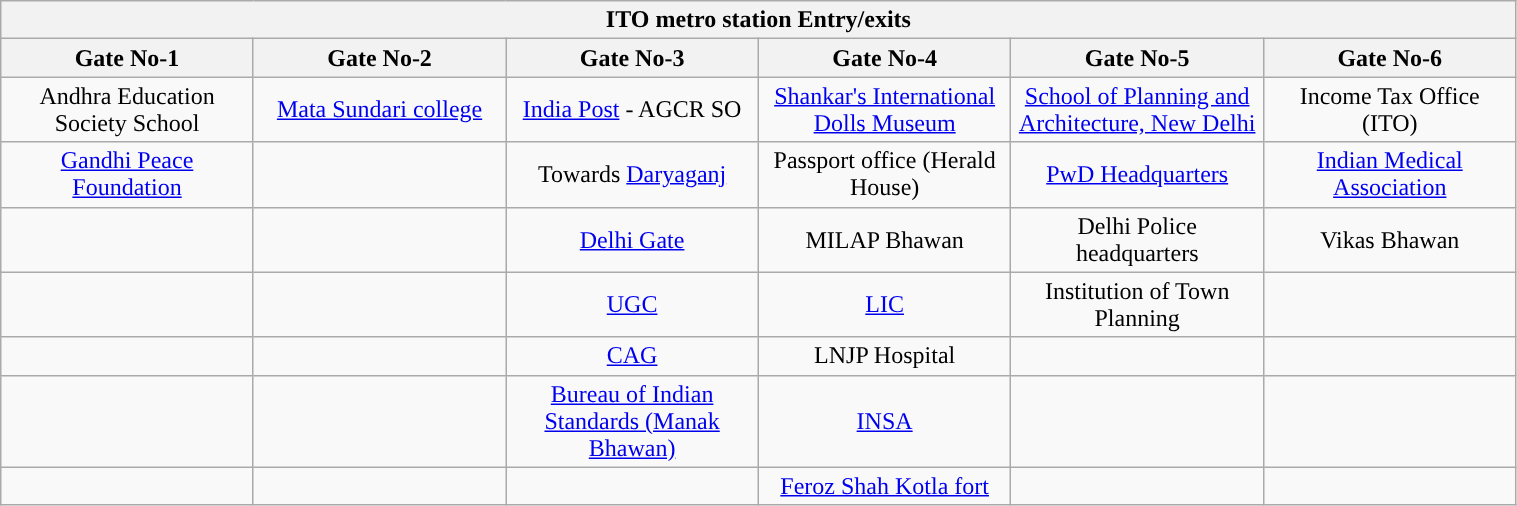<table class="wikitable" style="text-align: center;" width="80%">
<tr>
<th align="center" colspan="7" style="background:#"><span>ITO metro station Entry/exits</span></th>
</tr>
<tr>
<th style="width:16%;">Gate No-1</th>
<th style="width:16%;">Gate No-2</th>
<th style="width:16%;">Gate No-3</th>
<th style="width:16%;">Gate No-4</th>
<th style="width:16%;">Gate No-5</th>
<th style="width:16%;">Gate No-6</th>
</tr>
<tr>
<td>Andhra Education Society School</td>
<td><a href='#'>Mata Sundari college</a></td>
<td><a href='#'>India Post</a> - AGCR SO</td>
<td><a href='#'>Shankar's International Dolls Museum</a></td>
<td><a href='#'>School of Planning and Architecture, New Delhi</a></td>
<td>Income Tax Office (ITO)</td>
</tr>
<tr>
<td><a href='#'>Gandhi Peace Foundation</a></td>
<td></td>
<td>Towards <a href='#'>Daryaganj</a></td>
<td>Passport office (Herald House)</td>
<td><a href='#'>PwD Headquarters</a></td>
<td><a href='#'>Indian Medical Association</a></td>
</tr>
<tr>
<td></td>
<td></td>
<td><a href='#'>Delhi Gate</a></td>
<td>MILAP Bhawan</td>
<td>Delhi Police headquarters</td>
<td>Vikas Bhawan</td>
</tr>
<tr>
<td></td>
<td></td>
<td><a href='#'>UGC</a></td>
<td><a href='#'>LIC</a></td>
<td>Institution of Town Planning</td>
<td></td>
</tr>
<tr>
<td></td>
<td></td>
<td><a href='#'>CAG</a></td>
<td>LNJP Hospital</td>
<td></td>
<td></td>
</tr>
<tr>
<td></td>
<td></td>
<td><a href='#'>Bureau of Indian Standards (Manak Bhawan)</a></td>
<td><a href='#'>INSA</a></td>
<td></td>
<td></td>
</tr>
<tr>
<td></td>
<td></td>
<td></td>
<td><a href='#'>Feroz Shah Kotla fort</a></td>
<td></td>
<td></td>
</tr>
</table>
